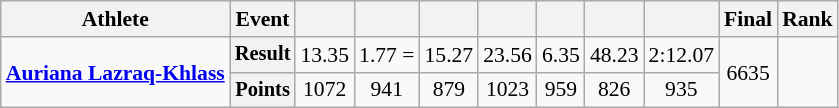<table class=wikitable style=font-size:90%>
<tr>
<th>Athlete</th>
<th>Event</th>
<th></th>
<th></th>
<th></th>
<th></th>
<th></th>
<th></th>
<th></th>
<th>Final</th>
<th>Rank</th>
</tr>
<tr align=center>
<td rowspan=2 align=left><strong><a href='#'>Auriana Lazraq-Khlass</a></strong></td>
<th style=font-size:95%>Result</th>
<td>13.35 </td>
<td>1.77 =</td>
<td>15.27 </td>
<td>23.56 </td>
<td>6.35 </td>
<td>48.23 </td>
<td>2:12.07 </td>
<td rowspan=2>6635 </td>
<td rowspan=2></td>
</tr>
<tr align=center>
<th style=font-size:95%>Points</th>
<td>1072</td>
<td>941</td>
<td>879</td>
<td>1023</td>
<td>959</td>
<td>826</td>
<td>935</td>
</tr>
</table>
